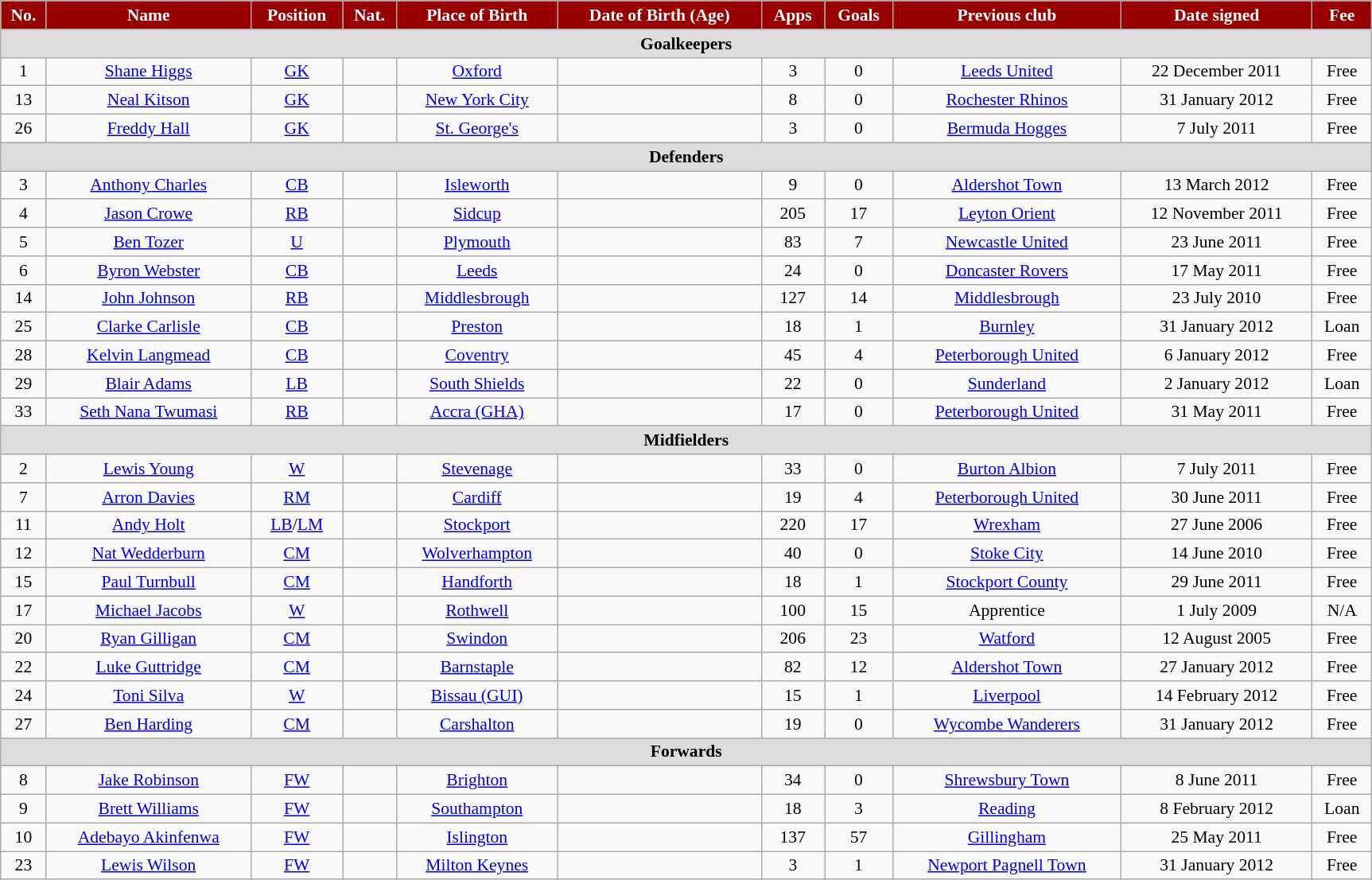<table class="wikitable" style="text-align:center; font-size:90%; width:91%;">
<tr>
<th style="background:#900; color:#FFF; text-align:center;">No.</th>
<th style="background:#900; color:#FFF; text-align:center;">Name</th>
<th style="background:#900; color:#FFF; text-align:center;">Position</th>
<th style="background:#900; color:#FFF; text-align:center;">Nat.</th>
<th style="background:#900; color:#FFF; text-align:center;">Place of Birth</th>
<th style="background:#900; color:#FFF; text-align:center;">Date of Birth (Age)</th>
<th style="background:#900; color:#FFF; text-align:center;">Apps</th>
<th style="background:#900; color:#FFF; text-align:center;">Goals</th>
<th style="background:#900; color:#FFF; text-align:center;">Previous club</th>
<th style="background:#900; color:#FFF; text-align:center;">Date signed</th>
<th style="background:#900; color:#FFF; text-align:center;">Fee</th>
</tr>
<tr>
<th colspan="12" style="background:#dcdcdc; text-align:center;">Goalkeepers</th>
</tr>
<tr>
<td>1</td>
<td><a href='#'>Shane Higgs</a></td>
<td><a href='#'>GK</a></td>
<td></td>
<td><a href='#'>Oxford</a></td>
<td></td>
<td>3</td>
<td>0</td>
<td><a href='#'>Leeds United</a></td>
<td>22 December 2011</td>
<td>Free</td>
</tr>
<tr>
<td>13</td>
<td><a href='#'>Neal Kitson</a></td>
<td><a href='#'>GK</a></td>
<td></td>
<td><a href='#'>New York City</a></td>
<td></td>
<td>8</td>
<td>0</td>
<td><a href='#'>Rochester Rhinos</a></td>
<td>31 January 2012</td>
<td>Free</td>
</tr>
<tr>
<td>26</td>
<td><a href='#'>Freddy Hall</a></td>
<td><a href='#'>GK</a></td>
<td></td>
<td><a href='#'>St. George's</a></td>
<td></td>
<td>3</td>
<td>0</td>
<td><a href='#'>Bermuda Hogges</a></td>
<td>7 July 2011</td>
<td>Free</td>
</tr>
<tr>
<th colspan="12" style="background:#dcdcdc; text-align:center;">Defenders</th>
</tr>
<tr>
<td>3</td>
<td><a href='#'>Anthony Charles</a></td>
<td><a href='#'>CB</a></td>
<td></td>
<td><a href='#'>Isleworth</a></td>
<td></td>
<td>9</td>
<td>0</td>
<td><a href='#'>Aldershot Town</a></td>
<td>13 March 2012</td>
<td>Free</td>
</tr>
<tr>
<td>4</td>
<td><a href='#'>Jason Crowe</a></td>
<td><a href='#'>RB</a></td>
<td></td>
<td><a href='#'>Sidcup</a></td>
<td></td>
<td>205</td>
<td>17</td>
<td><a href='#'>Leyton Orient</a></td>
<td>12 November 2011</td>
<td>Free</td>
</tr>
<tr>
<td>5</td>
<td><a href='#'>Ben Tozer</a></td>
<td><a href='#'>U</a></td>
<td></td>
<td><a href='#'>Plymouth</a></td>
<td></td>
<td>83</td>
<td>7</td>
<td><a href='#'>Newcastle United</a></td>
<td>23 June 2011</td>
<td>Free</td>
</tr>
<tr>
<td>6</td>
<td><a href='#'>Byron Webster</a></td>
<td><a href='#'>CB</a></td>
<td></td>
<td><a href='#'>Leeds</a></td>
<td></td>
<td>24</td>
<td>0</td>
<td><a href='#'>Doncaster Rovers</a></td>
<td>17 May 2011</td>
<td>Free</td>
</tr>
<tr>
<td>14</td>
<td><a href='#'>John Johnson</a></td>
<td><a href='#'>RB</a></td>
<td></td>
<td><a href='#'>Middlesbrough</a></td>
<td></td>
<td>127</td>
<td>14</td>
<td><a href='#'>Middlesbrough</a></td>
<td>23 July 2010</td>
<td>Free</td>
</tr>
<tr>
<td>25</td>
<td><a href='#'>Clarke Carlisle</a></td>
<td><a href='#'>CB</a></td>
<td></td>
<td><a href='#'>Preston</a></td>
<td></td>
<td>18</td>
<td>1</td>
<td><a href='#'>Burnley</a></td>
<td>31 January 2012</td>
<td>Loan</td>
</tr>
<tr>
<td>28</td>
<td><a href='#'>Kelvin Langmead</a></td>
<td><a href='#'>CB</a></td>
<td></td>
<td><a href='#'>Coventry</a></td>
<td></td>
<td>45</td>
<td>4</td>
<td><a href='#'>Peterborough United</a></td>
<td>6 January 2012</td>
<td>Free</td>
</tr>
<tr>
<td>29</td>
<td><a href='#'>Blair Adams</a></td>
<td><a href='#'>LB</a></td>
<td></td>
<td><a href='#'>South Shields</a></td>
<td></td>
<td>22</td>
<td>0</td>
<td><a href='#'>Sunderland</a></td>
<td>2 January 2012</td>
<td>Loan</td>
</tr>
<tr>
<td>33</td>
<td><a href='#'>Seth Nana Twumasi</a></td>
<td><a href='#'>RB</a></td>
<td></td>
<td><a href='#'>Accra (GHA)</a></td>
<td></td>
<td>17</td>
<td>0</td>
<td><a href='#'>Peterborough United</a></td>
<td>31 May 2011</td>
<td>Free</td>
</tr>
<tr>
<th colspan="12" style="background:#dcdcdc; text-align:center;">Midfielders</th>
</tr>
<tr>
<td>2</td>
<td><a href='#'>Lewis Young</a></td>
<td><a href='#'>W</a></td>
<td></td>
<td><a href='#'>Stevenage</a></td>
<td></td>
<td>33</td>
<td>0</td>
<td><a href='#'>Burton Albion</a></td>
<td>7 July 2011</td>
<td>Free</td>
</tr>
<tr>
<td>7</td>
<td><a href='#'>Arron Davies</a></td>
<td><a href='#'>RM</a></td>
<td></td>
<td><a href='#'>Cardiff</a></td>
<td></td>
<td>19</td>
<td>4</td>
<td><a href='#'>Peterborough United</a></td>
<td>30 June 2011</td>
<td>Free</td>
</tr>
<tr>
<td>11</td>
<td><a href='#'>Andy Holt</a></td>
<td><a href='#'>LB</a>/<a href='#'>LM</a></td>
<td></td>
<td><a href='#'>Stockport</a></td>
<td></td>
<td>220</td>
<td>17</td>
<td><a href='#'>Wrexham</a></td>
<td>27 June 2006</td>
<td>Free</td>
</tr>
<tr>
<td>12</td>
<td><a href='#'>Nat Wedderburn</a></td>
<td><a href='#'>CM</a></td>
<td></td>
<td><a href='#'>Wolverhampton</a></td>
<td></td>
<td>40</td>
<td>0</td>
<td><a href='#'>Stoke City</a></td>
<td>14 June 2010</td>
<td>Free</td>
</tr>
<tr>
<td>15</td>
<td><a href='#'>Paul Turnbull</a></td>
<td><a href='#'>CM</a></td>
<td></td>
<td><a href='#'>Handforth</a></td>
<td></td>
<td>18</td>
<td>1</td>
<td><a href='#'>Stockport County</a></td>
<td>29 June 2011</td>
<td>Free</td>
</tr>
<tr>
<td>17</td>
<td><a href='#'>Michael Jacobs</a></td>
<td><a href='#'>W</a></td>
<td></td>
<td><a href='#'>Rothwell</a></td>
<td></td>
<td>100</td>
<td>15</td>
<td>Apprentice</td>
<td>1 July 2009</td>
<td>N/A</td>
</tr>
<tr>
<td>20</td>
<td><a href='#'>Ryan Gilligan</a></td>
<td><a href='#'>CM</a></td>
<td></td>
<td><a href='#'>Swindon</a></td>
<td></td>
<td>206</td>
<td>23</td>
<td><a href='#'>Watford</a></td>
<td>12 August 2005</td>
<td>Free</td>
</tr>
<tr>
<td>22</td>
<td><a href='#'>Luke Guttridge</a></td>
<td><a href='#'>CM</a></td>
<td></td>
<td><a href='#'>Barnstaple</a></td>
<td></td>
<td>82</td>
<td>12</td>
<td><a href='#'>Aldershot Town</a></td>
<td>27 January 2012</td>
<td>Free</td>
</tr>
<tr>
<td>24</td>
<td><a href='#'>Toni Silva</a></td>
<td><a href='#'>W</a></td>
<td></td>
<td><a href='#'>Bissau (GUI)</a></td>
<td></td>
<td>15</td>
<td>1</td>
<td><a href='#'>Liverpool</a></td>
<td>14 February 2012</td>
<td>Free</td>
</tr>
<tr>
<td>27</td>
<td><a href='#'>Ben Harding</a></td>
<td><a href='#'>CM</a></td>
<td></td>
<td><a href='#'>Carshalton</a></td>
<td></td>
<td>19</td>
<td>0</td>
<td><a href='#'>Wycombe Wanderers</a></td>
<td>31 January 2012</td>
<td>Free</td>
</tr>
<tr>
<th colspan="12" style="background:#dcdcdc; text-align:center;">Forwards</th>
</tr>
<tr>
<td>8</td>
<td><a href='#'>Jake Robinson</a></td>
<td><a href='#'>FW</a></td>
<td></td>
<td><a href='#'>Brighton</a></td>
<td></td>
<td>34</td>
<td>0</td>
<td><a href='#'>Shrewsbury Town</a></td>
<td>8 June 2011</td>
<td>Free</td>
</tr>
<tr>
<td>9</td>
<td><a href='#'>Brett Williams</a></td>
<td><a href='#'>FW</a></td>
<td></td>
<td><a href='#'>Southampton</a></td>
<td></td>
<td>18</td>
<td>3</td>
<td><a href='#'>Reading</a></td>
<td>8 February 2012</td>
<td>Loan</td>
</tr>
<tr>
<td>10</td>
<td><a href='#'>Adebayo Akinfenwa</a></td>
<td><a href='#'>FW</a></td>
<td></td>
<td><a href='#'>Islington</a></td>
<td></td>
<td>137</td>
<td>57</td>
<td><a href='#'>Gillingham</a></td>
<td>25 May 2011</td>
<td>Free</td>
</tr>
<tr>
<td>23</td>
<td><a href='#'>Lewis Wilson</a></td>
<td><a href='#'>FW</a></td>
<td></td>
<td><a href='#'>Milton Keynes</a></td>
<td></td>
<td>3</td>
<td>1</td>
<td><a href='#'>Newport Pagnell Town</a></td>
<td>31 January 2012</td>
<td>Free</td>
</tr>
</table>
